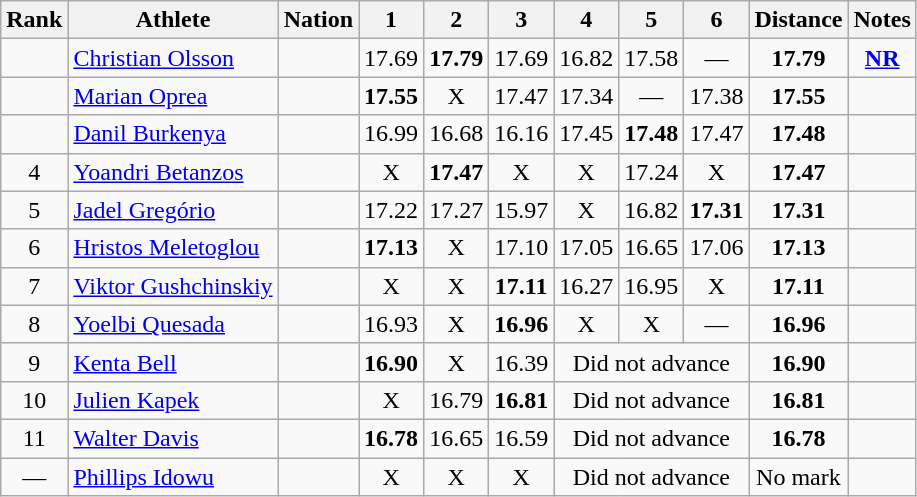<table class="wikitable sortable" style="text-align:center">
<tr>
<th>Rank</th>
<th>Athlete</th>
<th>Nation</th>
<th>1</th>
<th>2</th>
<th>3</th>
<th>4</th>
<th>5</th>
<th>6</th>
<th>Distance</th>
<th>Notes</th>
</tr>
<tr>
<td></td>
<td align="left"><a href='#'>Christian Olsson</a></td>
<td align="left"></td>
<td>17.69</td>
<td><strong>17.79</strong></td>
<td>17.69</td>
<td>16.82</td>
<td>17.58</td>
<td data-sort-value=1.00>—</td>
<td><strong>17.79</strong></td>
<td><strong><a href='#'>NR</a></strong></td>
</tr>
<tr>
<td></td>
<td align="left"><a href='#'>Marian Oprea</a></td>
<td align="left"></td>
<td><strong>17.55</strong></td>
<td data-sort-value=1.00>X</td>
<td>17.47</td>
<td>17.34</td>
<td data-sort-value=1.00>—</td>
<td>17.38</td>
<td><strong>17.55</strong></td>
<td></td>
</tr>
<tr>
<td></td>
<td align="left"><a href='#'>Danil Burkenya</a></td>
<td align="left"></td>
<td>16.99</td>
<td>16.68</td>
<td>16.16</td>
<td>17.45</td>
<td><strong>17.48</strong></td>
<td>17.47</td>
<td><strong>17.48</strong></td>
<td></td>
</tr>
<tr>
<td>4</td>
<td align="left"><a href='#'>Yoandri Betanzos</a></td>
<td align="left"></td>
<td data-sort-value=1.00>X</td>
<td><strong>17.47</strong></td>
<td data-sort-value=1.00>X</td>
<td data-sort-value=1.00>X</td>
<td>17.24</td>
<td data-sort-value=1.00>X</td>
<td><strong>17.47</strong></td>
<td></td>
</tr>
<tr>
<td>5</td>
<td align="left"><a href='#'>Jadel Gregório</a></td>
<td align="left"></td>
<td>17.22</td>
<td>17.27</td>
<td>15.97</td>
<td data-sort-value=1.00>X</td>
<td>16.82</td>
<td><strong>17.31</strong></td>
<td><strong>17.31</strong></td>
<td></td>
</tr>
<tr>
<td>6</td>
<td align="left"><a href='#'>Hristos Meletoglou</a></td>
<td align="left"></td>
<td><strong>17.13</strong></td>
<td data-sort-value=1.00>X</td>
<td>17.10</td>
<td>17.05</td>
<td>16.65</td>
<td>17.06</td>
<td><strong>17.13</strong></td>
<td></td>
</tr>
<tr>
<td>7</td>
<td align="left"><a href='#'>Viktor Gushchinskiy</a></td>
<td align="left"></td>
<td data-sort-value=1.00>X</td>
<td data-sort-value=1.00>X</td>
<td><strong>17.11</strong></td>
<td>16.27</td>
<td>16.95</td>
<td data-sort-value=1.00>X</td>
<td><strong>17.11</strong></td>
<td></td>
</tr>
<tr>
<td>8</td>
<td align="left"><a href='#'>Yoelbi Quesada</a></td>
<td align="left"></td>
<td>16.93</td>
<td data-sort-value=1.00>X</td>
<td><strong>16.96</strong></td>
<td data-sort-value=1.00>X</td>
<td data-sort-value=1.00>X</td>
<td data-sort-value=1.00>—</td>
<td><strong>16.96</strong></td>
<td></td>
</tr>
<tr>
<td>9</td>
<td align="left"><a href='#'>Kenta Bell</a></td>
<td align="left"></td>
<td><strong>16.90</strong></td>
<td data-sort-value=1.00>X</td>
<td>16.39</td>
<td colspan=3 data-sort-value=0.00>Did not advance</td>
<td><strong>16.90</strong></td>
<td></td>
</tr>
<tr>
<td>10</td>
<td align="left"><a href='#'>Julien Kapek</a></td>
<td align="left"></td>
<td data-sort-value=1.00>X</td>
<td>16.79</td>
<td><strong>16.81</strong></td>
<td colspan=3 data-sort-value=0.00>Did not advance</td>
<td><strong>16.81</strong></td>
<td></td>
</tr>
<tr>
<td>11</td>
<td align="left"><a href='#'>Walter Davis</a></td>
<td align="left"></td>
<td><strong>16.78</strong></td>
<td>16.65</td>
<td>16.59</td>
<td colspan=3 data-sort-value=0.00>Did not advance</td>
<td><strong>16.78</strong></td>
<td></td>
</tr>
<tr>
<td data-sort-value=12>—</td>
<td align="left"><a href='#'>Phillips Idowu</a></td>
<td align="left"></td>
<td data-sort-value=1.00>X</td>
<td data-sort-value=1.00>X</td>
<td data-sort-value=1.00>X</td>
<td colspan=3 data-sort-value=0.00>Did not advance</td>
<td data-sort-value=1.00>No mark</td>
<td></td>
</tr>
</table>
